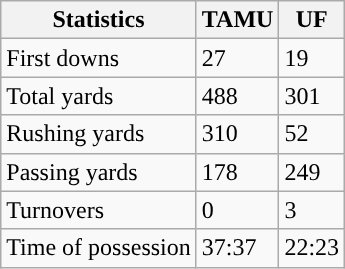<table class="wikitable" style="float: left;">
<tr>
<th>Statistics</th>
<th>TAMU</th>
<th>UF</th>
</tr>
<tr>
<td>First downs</td>
<td>27</td>
<td>19</td>
</tr>
<tr>
<td>Total yards</td>
<td>488</td>
<td>301</td>
</tr>
<tr>
<td>Rushing yards</td>
<td>310</td>
<td>52</td>
</tr>
<tr>
<td>Passing yards</td>
<td>178</td>
<td>249</td>
</tr>
<tr>
<td>Turnovers</td>
<td>0</td>
<td>3</td>
</tr>
<tr>
<td>Time of possession</td>
<td>37:37</td>
<td>22:23</td>
</tr>
</table>
